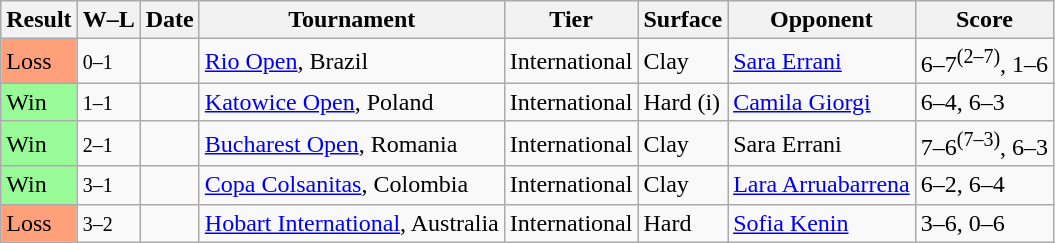<table class="sortable wikitable">
<tr>
<th>Result</th>
<th class="unsortable">W–L</th>
<th>Date</th>
<th>Tournament</th>
<th>Tier</th>
<th>Surface</th>
<th>Opponent</th>
<th class="unsortable">Score</th>
</tr>
<tr>
<td style="background:#ffa07a;">Loss</td>
<td><small>0–1</small></td>
<td><a href='#'></a></td>
<td><a href='#'>Rio Open</a>, Brazil</td>
<td>International</td>
<td>Clay</td>
<td> <a href='#'>Sara Errani</a></td>
<td>6–7<sup>(2–7)</sup>, 1–6</td>
</tr>
<tr>
<td style="background:#98fb98;">Win</td>
<td><small>1–1</small></td>
<td><a href='#'></a></td>
<td><a href='#'>Katowice Open</a>, Poland</td>
<td>International</td>
<td>Hard (i)</td>
<td> <a href='#'>Camila Giorgi</a></td>
<td>6–4, 6–3</td>
</tr>
<tr>
<td style="background:#98fb98;">Win</td>
<td><small>2–1</small></td>
<td><a href='#'></a></td>
<td><a href='#'>Bucharest Open</a>, Romania</td>
<td>International</td>
<td>Clay</td>
<td> Sara Errani</td>
<td>7–6<sup>(7–3)</sup>, 6–3</td>
</tr>
<tr>
<td style="background:#98fb98;">Win</td>
<td><small>3–1</small></td>
<td><a href='#'></a></td>
<td><a href='#'>Copa Colsanitas</a>, Colombia</td>
<td>International</td>
<td>Clay</td>
<td> <a href='#'>Lara Arruabarrena</a></td>
<td>6–2, 6–4</td>
</tr>
<tr>
<td style="background:#ffa07a;">Loss</td>
<td><small>3–2</small></td>
<td><a href='#'></a></td>
<td><a href='#'>Hobart International</a>, Australia</td>
<td>International</td>
<td>Hard</td>
<td> <a href='#'>Sofia Kenin</a></td>
<td>3–6, 0–6</td>
</tr>
</table>
